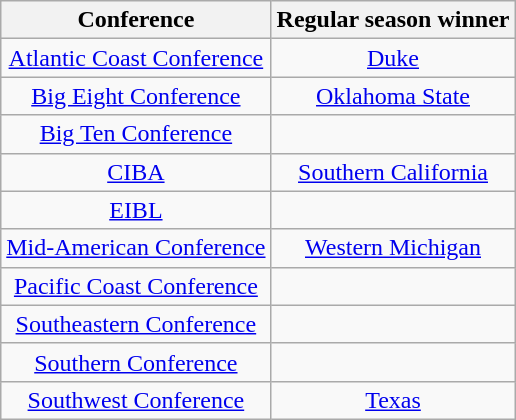<table class="wikitable" style="text-align:center;">
<tr>
<th>Conference</th>
<th>Regular season winner</th>
</tr>
<tr>
<td><a href='#'>Atlantic Coast Conference</a></td>
<td><a href='#'>Duke</a></td>
</tr>
<tr>
<td><a href='#'>Big Eight Conference</a></td>
<td><a href='#'>Oklahoma State</a></td>
</tr>
<tr>
<td><a href='#'>Big Ten Conference</a></td>
<td></td>
</tr>
<tr>
<td><a href='#'>CIBA</a></td>
<td><a href='#'>Southern California</a></td>
</tr>
<tr>
<td><a href='#'>EIBL</a></td>
<td></td>
</tr>
<tr>
<td><a href='#'>Mid-American Conference</a></td>
<td><a href='#'>Western Michigan</a></td>
</tr>
<tr>
<td><a href='#'>Pacific Coast Conference</a></td>
<td></td>
</tr>
<tr>
<td><a href='#'>Southeastern Conference</a></td>
<td></td>
</tr>
<tr>
<td><a href='#'>Southern Conference</a></td>
<td></td>
</tr>
<tr>
<td><a href='#'>Southwest Conference</a></td>
<td><a href='#'>Texas</a></td>
</tr>
</table>
